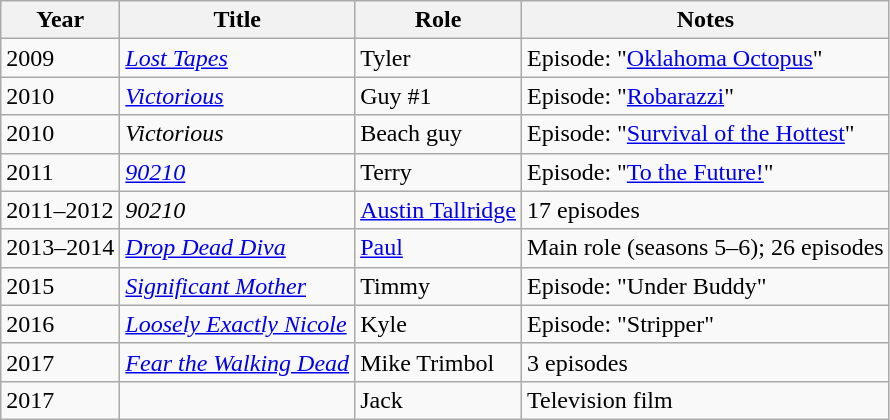<table class="wikitable sortable">
<tr>
<th>Year</th>
<th>Title</th>
<th>Role</th>
<th class="unsortable">Notes</th>
</tr>
<tr>
<td>2009</td>
<td><em><a href='#'>Lost Tapes</a></em></td>
<td>Tyler</td>
<td>Episode: "<a href='#'>Oklahoma Octopus</a>"</td>
</tr>
<tr>
<td>2010</td>
<td><em><a href='#'>Victorious</a></em></td>
<td>Guy #1</td>
<td>Episode: "<a href='#'>Robarazzi</a>"</td>
</tr>
<tr>
<td>2010</td>
<td><em>Victorious</em></td>
<td>Beach guy</td>
<td>Episode: "<a href='#'>Survival of the Hottest</a>"</td>
</tr>
<tr>
<td>2011</td>
<td><em><a href='#'>90210</a></em></td>
<td>Terry</td>
<td>Episode: "<a href='#'>To the Future!</a>"</td>
</tr>
<tr>
<td>2011–2012</td>
<td><em>90210</em></td>
<td><a href='#'>Austin Tallridge</a></td>
<td>17 episodes</td>
</tr>
<tr>
<td>2013–2014</td>
<td><em><a href='#'>Drop Dead Diva</a></em></td>
<td><a href='#'>Paul</a></td>
<td>Main role (seasons 5–6); 26 episodes</td>
</tr>
<tr>
<td>2015</td>
<td><em><a href='#'>Significant Mother</a></em></td>
<td>Timmy</td>
<td>Episode: "Under Buddy"</td>
</tr>
<tr>
<td>2016</td>
<td><em><a href='#'>Loosely Exactly Nicole</a></em></td>
<td>Kyle</td>
<td>Episode: "Stripper"</td>
</tr>
<tr>
<td>2017</td>
<td><em><a href='#'>Fear the Walking Dead</a></em></td>
<td>Mike Trimbol</td>
<td>3 episodes</td>
</tr>
<tr>
<td>2017</td>
<td><em></em></td>
<td>Jack</td>
<td>Television film</td>
</tr>
</table>
